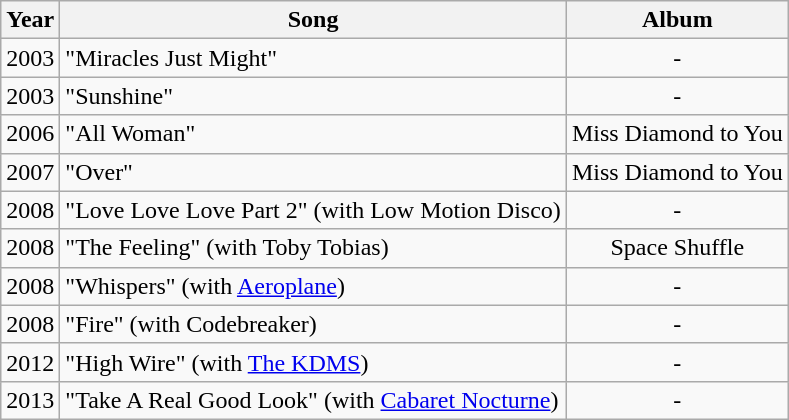<table class="wikitable">
<tr>
<th>Year</th>
<th>Song</th>
<th>Album</th>
</tr>
<tr>
<td>2003</td>
<td>"Miracles Just Might"</td>
<td style="text-align:center;">-</td>
</tr>
<tr>
<td>2003</td>
<td>"Sunshine"</td>
<td style="text-align:center;">-</td>
</tr>
<tr>
<td>2006</td>
<td>"All Woman"</td>
<td style="text-align:center;">Miss Diamond to You</td>
</tr>
<tr>
<td>2007</td>
<td>"Over"</td>
<td style="text-align:center;">Miss Diamond to You</td>
</tr>
<tr>
<td>2008</td>
<td>"Love Love Love Part 2" (with Low Motion Disco)</td>
<td style="text-align:center;">-</td>
</tr>
<tr>
<td>2008</td>
<td>"The Feeling" (with Toby Tobias)</td>
<td style="text-align:center;">Space Shuffle</td>
</tr>
<tr>
<td>2008</td>
<td>"Whispers" (with <a href='#'>Aeroplane</a>)</td>
<td style="text-align:center;">-</td>
</tr>
<tr>
<td>2008</td>
<td>"Fire" (with Codebreaker)</td>
<td style="text-align:center;">-</td>
</tr>
<tr>
<td>2012</td>
<td>"High Wire" (with <a href='#'>The KDMS</a>)</td>
<td style="text-align:center;">-</td>
</tr>
<tr>
<td>2013</td>
<td>"Take A Real Good Look" (with <a href='#'>Cabaret Nocturne</a>)</td>
<td style="text-align:center;">-</td>
</tr>
</table>
